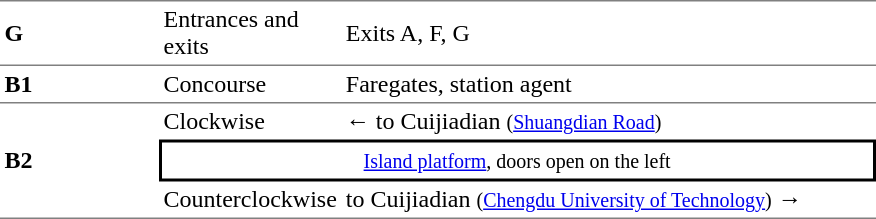<table cellspacing=0 cellpadding=3>
<tr>
<td style="border-top:solid 1px gray;border-bottom:solid 1px gray;" width=100><strong>G</strong></td>
<td style="border-top:solid 1px gray;border-bottom:solid 1px gray;" width=100>Entrances and exits</td>
<td style="border-top:solid 1px gray;border-bottom:solid 1px gray;" width=350>Exits A, F, G</td>
</tr>
<tr>
<td style="border-top:solid 0px gray;border-bottom:solid 1px gray;" width=100><strong>B1</strong></td>
<td style="border-top:solid 0px gray;border-bottom:solid 1px gray;" width=100>Concourse</td>
<td style="border-top:solid 0px gray;border-bottom:solid 1px gray;" width=350>Faregates, station agent</td>
</tr>
<tr>
<td style="border-bottom:solid 1px gray;" rowspan=3><strong>B2</strong></td>
<td>Clockwise</td>
<td>←  to Cuijiadian <small>(<a href='#'>Shuangdian Road</a>)</small></td>
</tr>
<tr>
<td style="border-right:solid 2px black;border-left:solid 2px black;border-top:solid 2px black;border-bottom:solid 2px black;text-align:center;" colspan=2><small><a href='#'>Island platform</a>, doors open on the left</small></td>
</tr>
<tr>
<td style="border-bottom:solid 1px gray;">Counterclockwise</td>
<td style="border-bottom:solid 1px gray;">  to Cuijiadian <small>(<a href='#'>Chengdu University of Technology</a>)</small> →</td>
</tr>
</table>
